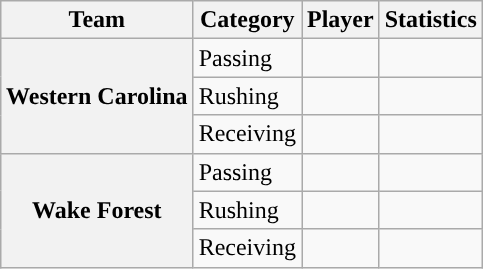<table class="wikitable" style="float:right">
<tr>
<th>Team</th>
<th>Category</th>
<th>Player</th>
<th>Statistics</th>
</tr>
<tr>
<th rowspan=3>Western Carolina</th>
<td>Passing</td>
<td></td>
<td></td>
</tr>
<tr>
<td>Rushing</td>
<td></td>
<td></td>
</tr>
<tr>
<td>Receiving</td>
<td></td>
<td></td>
</tr>
<tr>
<th rowspan=3>Wake Forest</th>
<td>Passing</td>
<td></td>
<td></td>
</tr>
<tr>
<td>Rushing</td>
<td></td>
<td></td>
</tr>
<tr>
<td>Receiving</td>
<td></td>
<td></td>
</tr>
</table>
